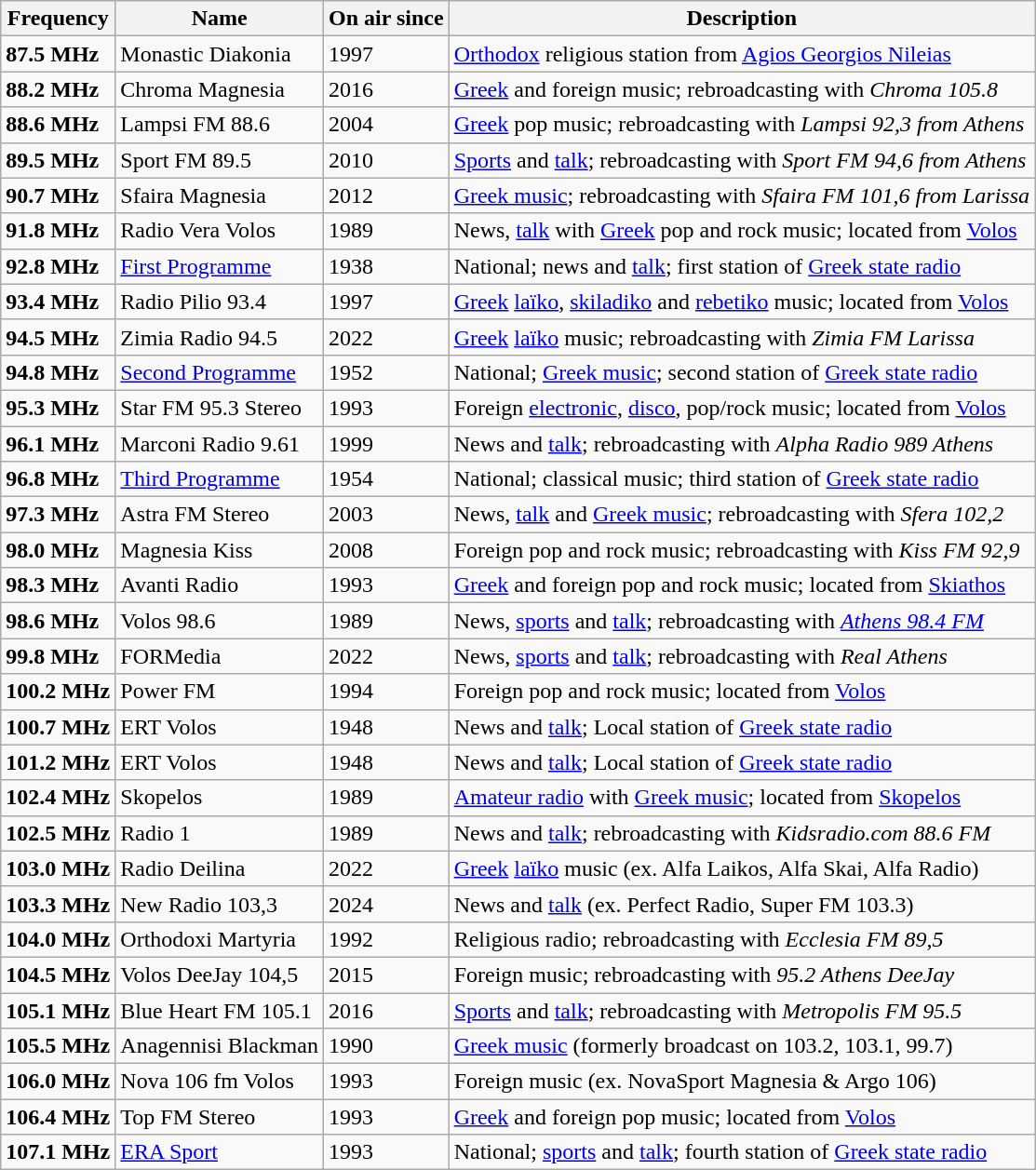<table class="wikitable">
<tr>
<th>Frequency</th>
<th>Name</th>
<th>On air since</th>
<th>Description</th>
</tr>
<tr>
<td><strong>87.5 MHz</strong></td>
<td>Monastic Diakonia</td>
<td>1997</td>
<td><a href='#'>Orthodox</a> religious station from <a href='#'>Agios Georgios Nileias</a></td>
</tr>
<tr>
<td><strong>88.2 MHz</strong></td>
<td>Chroma Magnesia</td>
<td>2016</td>
<td><a href='#'>Greek</a> and foreign music; rebroadcasting with <em>Chroma 105.8</em></td>
</tr>
<tr>
<td><strong>88.6 MHz</strong></td>
<td>Lampsi FM 88.6</td>
<td>2004</td>
<td><a href='#'>Greek</a> pop music; rebroadcasting with <em>Lampsi 92,3 from Athens</em></td>
</tr>
<tr>
<td><strong>89.5 MHz</strong></td>
<td>Sport FM 89.5</td>
<td>2010</td>
<td><a href='#'>Sports</a> and <a href='#'>talk</a>; rebroadcasting with <em>Sport FM 94,6 from Athens</em></td>
</tr>
<tr>
<td><strong>90.7 MHz</strong></td>
<td>Sfaira Magnesia</td>
<td>2012</td>
<td><a href='#'>Greek music</a>; rebroadcasting with <em>Sfaira FM 101,6 from Larissa</em></td>
</tr>
<tr>
<td><strong>91.8 MHz</strong></td>
<td>Radio Vera Volos</td>
<td>1989</td>
<td>News, <a href='#'>talk</a> with <a href='#'>Greek</a> pop and rock music; located from <a href='#'>Volos</a></td>
</tr>
<tr>
<td><strong>92.8 MHz</strong></td>
<td><a href='#'>First Programme</a></td>
<td>1938</td>
<td>National; news and <a href='#'>talk</a>; first station of <a href='#'>Greek state radio</a></td>
</tr>
<tr>
<td><strong>93.4 MHz</strong></td>
<td>Radio Pilio 93.4</td>
<td>1997</td>
<td><a href='#'>Greek</a> <a href='#'>laïko</a>, <a href='#'>skiladiko</a> and <a href='#'>rebetiko</a> music; located from <a href='#'>Volos</a></td>
</tr>
<tr>
<td><strong>94.5 MHz</strong></td>
<td>Zimia Radio 94.5</td>
<td>2022</td>
<td><a href='#'>Greek</a> <a href='#'>laïko</a> music; rebroadcasting with <em>Zimia FM Larissa</em></td>
</tr>
<tr>
<td><strong>94.8 MHz</strong></td>
<td><a href='#'>Second Programme</a></td>
<td>1952</td>
<td>National; <a href='#'>Greek music</a>; second station of <a href='#'>Greek state radio</a></td>
</tr>
<tr>
<td><strong>95.3 MHz</strong></td>
<td>Star FM 95.3 Stereo</td>
<td>1993</td>
<td>Foreign <a href='#'>electronic</a>, <a href='#'>disco</a>, pop/rock music; located from <a href='#'>Volos</a></td>
</tr>
<tr>
<td><strong>96.1 MHz</strong></td>
<td>Marconi Radio 9.61</td>
<td>1999</td>
<td>News and <a href='#'>talk</a>; rebroadcasting with <em>Alpha Radio 989 Athens</em></td>
</tr>
<tr>
<td><strong>96.8 MHz</strong></td>
<td><a href='#'>Third Programme</a></td>
<td>1954</td>
<td>National; classical music; third station of <a href='#'>Greek state radio</a></td>
</tr>
<tr>
<td><strong>97.3 MHz</strong></td>
<td>Astra FM Stereo</td>
<td>2003</td>
<td>News, <a href='#'>talk</a> and <a href='#'>Greek music</a>; rebroadcasting with <em>Sfera 102,2</em></td>
</tr>
<tr>
<td><strong>98.0 MHz</strong></td>
<td>Magnesia Kiss</td>
<td>2008</td>
<td>Foreign pop and rock music; rebroadcasting with <em>Kiss FM 92,9</em></td>
</tr>
<tr>
<td><strong>98.3 MHz</strong></td>
<td>Avanti Radio</td>
<td>1993</td>
<td><a href='#'>Greek</a> and foreign pop and rock music; located from <a href='#'>Skiathos</a></td>
</tr>
<tr>
<td><strong>98.6 MHz</strong></td>
<td>Volos 98.6</td>
<td>1989</td>
<td>News, <a href='#'>sports</a> and <a href='#'>talk</a>; rebroadcasting with <em><a href='#'>Athens 98.4 FM</a></em></td>
</tr>
<tr>
<td><strong>99.8 MHz</strong></td>
<td>FORMedia</td>
<td>2022</td>
<td>News, <a href='#'>sports</a> and <a href='#'>talk</a>; rebroadcasting with <em>Real Athens</em></td>
</tr>
<tr>
<td><strong>100.2 MHz</strong></td>
<td>Power FM</td>
<td>1994</td>
<td>Foreign pop and rock music; located from <a href='#'>Volos</a></td>
</tr>
<tr>
<td><strong>100.7 MHz</strong></td>
<td>ERT Volos</td>
<td>1948</td>
<td>News and <a href='#'>talk</a>; Local station of <a href='#'>Greek state radio</a></td>
</tr>
<tr>
<td><strong>101.2 MHz</strong></td>
<td>ERT Volos</td>
<td>1948</td>
<td>News and <a href='#'>talk</a>; Local station of <a href='#'>Greek state radio</a></td>
</tr>
<tr>
<td><strong>102.4 MHz</strong></td>
<td>Skopelos</td>
<td>1989</td>
<td><a href='#'>Amateur radio</a> with <a href='#'>Greek music</a>; located from <a href='#'>Skopelos</a></td>
</tr>
<tr>
<td><strong>102.5 MHz</strong></td>
<td>Radio 1</td>
<td>1989</td>
<td>News and <a href='#'>talk</a>; rebroadcasting with <em>Kidsradio.com 88.6 FM</em></td>
</tr>
<tr>
<td><strong>103.0 MHz</strong></td>
<td>Radio Deilina</td>
<td>2022</td>
<td><a href='#'>Greek</a> <a href='#'>laïko</a> music (ex. Alfa Laikos, Alfa Skai, Alfa Radio)</td>
</tr>
<tr>
<td><strong>103.3 MHz</strong></td>
<td>New Radio 103,3</td>
<td>2024</td>
<td>News and <a href='#'>talk</a> (ex. Perfect Radio, Super FM 103.3)</td>
</tr>
<tr>
<td><strong>104.0 MHz</strong></td>
<td>Orthodoxi Martyria</td>
<td>1992</td>
<td>Religious radio; rebroadcasting with <em>Ecclesia FM 89,5</em></td>
</tr>
<tr>
<td><strong>104.5 MHz</strong></td>
<td>Volos DeeJay 104,5</td>
<td>2015</td>
<td>Foreign music; rebroadcasting with <em>95.2 Athens DeeJay</em></td>
</tr>
<tr>
<td><strong>105.1 MHz</strong></td>
<td>Blue Heart FM 105.1</td>
<td>2016</td>
<td><a href='#'>Sports</a> and <a href='#'>talk</a>; rebroadcasting with <em>Metropolis FM 95.5</em></td>
</tr>
<tr>
<td><strong>105.5 MHz</strong></td>
<td>Anagennisi Blackman</td>
<td>1990</td>
<td><a href='#'>Greek music</a> (formerly broadcast on 103.2, 103.1, 99.7)</td>
</tr>
<tr>
<td><strong>106.0 MHz</strong></td>
<td>Nova 106 fm Volos</td>
<td>1993</td>
<td>Foreign music (ex. NovaSport Magnesia & Argo 106)</td>
</tr>
<tr>
<td><strong>106.4 MHz</strong></td>
<td>Top FM Stereo</td>
<td>1993</td>
<td><a href='#'>Greek</a> and foreign pop music; located from <a href='#'>Volos</a></td>
</tr>
<tr>
<td><strong>107.1 MHz</strong></td>
<td><a href='#'>ERA Sport</a></td>
<td>1993</td>
<td>National; <a href='#'>sports</a> and <a href='#'>talk</a>; fourth station of <a href='#'>Greek state radio</a></td>
</tr>
</table>
